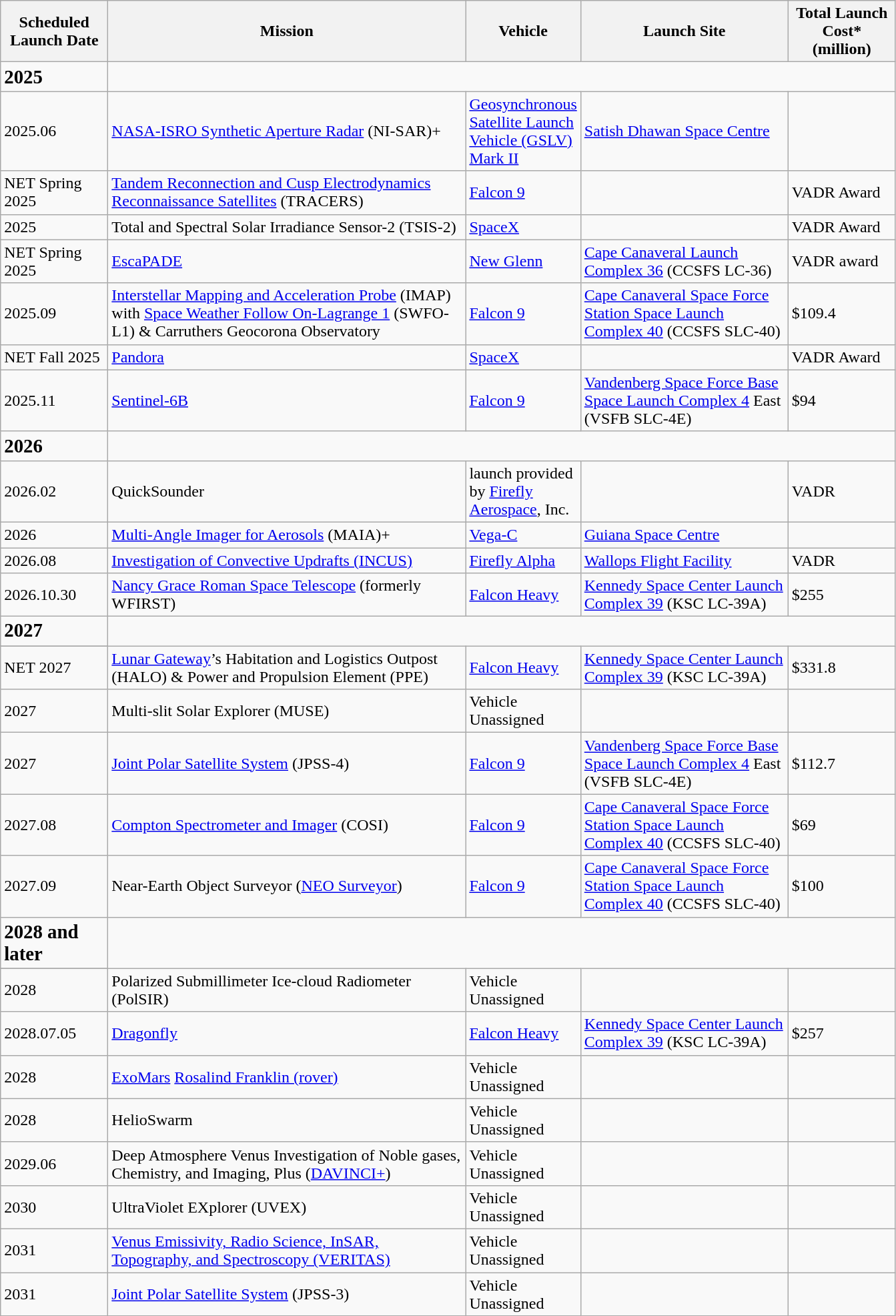<table class="wikitable">
<tr>
<th scope="col" style="width:100px;">Scheduled Launch Date</th>
<th scope="col" style="width:350px;">Mission</th>
<th scope="col" style="width:100px;">Vehicle</th>
<th scope="col" style="width:200px;">Launch Site</th>
<th scope="col" style="width:100px;">Total Launch Cost* (million)</th>
</tr>
<tr>
<td><big><strong>2025</strong></big></td>
</tr>
<tr>
<td>2025.06</td>
<td><a href='#'>NASA-ISRO Synthetic Aperture Radar</a> (NI-SAR)+</td>
<td><a href='#'>Geosynchronous Satellite Launch Vehicle (GSLV) Mark II</a></td>
<td><a href='#'>Satish Dhawan Space Centre</a></td>
<td></td>
</tr>
<tr>
<td>NET Spring 2025</td>
<td><a href='#'>Tandem Reconnection and Cusp Electrodynamics Reconnaissance Satellites</a> (TRACERS)</td>
<td><a href='#'>Falcon 9</a></td>
<td></td>
<td>VADR Award</td>
</tr>
<tr>
<td>2025</td>
<td>Total and Spectral Solar Irradiance Sensor-2 (TSIS-2)</td>
<td><a href='#'>SpaceX</a></td>
<td></td>
<td>VADR Award</td>
</tr>
<tr>
<td>NET Spring 2025</td>
<td><a href='#'>EscaPADE</a></td>
<td><a href='#'>New Glenn</a></td>
<td><a href='#'>Cape Canaveral Launch Complex 36</a> (CCSFS LC-36)</td>
<td>VADR award</td>
</tr>
<tr>
<td>2025.09</td>
<td><a href='#'>Interstellar Mapping and Acceleration Probe</a> (IMAP) with <a href='#'>Space Weather Follow On-Lagrange 1</a> (SWFO-L1) & Carruthers Geocorona Observatory</td>
<td><a href='#'>Falcon 9</a></td>
<td><a href='#'>Cape Canaveral Space Force Station Space Launch Complex 40</a> (CCSFS SLC-40)</td>
<td>$109.4</td>
</tr>
<tr>
<td>NET Fall 2025</td>
<td><a href='#'> Pandora</a></td>
<td><a href='#'>SpaceX</a></td>
<td></td>
<td>VADR Award</td>
</tr>
<tr>
<td>2025.11</td>
<td><a href='#'>Sentinel-6B</a></td>
<td><a href='#'>Falcon 9</a></td>
<td><a href='#'>Vandenberg Space Force Base Space Launch Complex 4</a> East (VSFB SLC-4E)</td>
<td>$94</td>
</tr>
<tr>
<td><big><strong>2026</strong></big></td>
</tr>
<tr>
<td>2026.02</td>
<td>QuickSounder</td>
<td>launch provided by <a href='#'>Firefly Aerospace</a>, Inc.</td>
<td></td>
<td>VADR</td>
</tr>
<tr>
<td>2026</td>
<td><a href='#'>Multi-Angle Imager for Aerosols</a> (MAIA)+</td>
<td><a href='#'> Vega-C</a></td>
<td><a href='#'>Guiana Space Centre</a></td>
<td></td>
</tr>
<tr>
<td>2026.08</td>
<td><a href='#'> Investigation of Convective Updrafts (INCUS)</a></td>
<td><a href='#'>Firefly Alpha</a></td>
<td><a href='#'>Wallops Flight Facility</a></td>
<td>VADR</td>
</tr>
<tr>
<td>2026.10.30</td>
<td><a href='#'>Nancy Grace Roman Space Telescope</a> (formerly WFIRST)</td>
<td><a href='#'>Falcon Heavy</a></td>
<td><a href='#'>Kennedy Space Center Launch Complex 39</a> (KSC LC-39A)</td>
<td>$255</td>
</tr>
<tr>
<td><big><strong>2027</strong></big></td>
</tr>
<tr>
</tr>
<tr>
<td>NET 2027</td>
<td><a href='#'>Lunar Gateway</a>’s Habitation and Logistics Outpost (HALO) & Power and Propulsion Element (PPE)</td>
<td><a href='#'>Falcon Heavy</a></td>
<td><a href='#'>Kennedy Space Center Launch Complex 39</a> (KSC LC-39A)</td>
<td>$331.8</td>
</tr>
<tr>
<td>2027</td>
<td>Multi-slit Solar Explorer (MUSE)</td>
<td>Vehicle Unassigned</td>
<td></td>
<td></td>
</tr>
<tr>
<td>2027</td>
<td><a href='#'>Joint Polar Satellite System</a> (JPSS-4)</td>
<td><a href='#'>Falcon 9</a></td>
<td><a href='#'>Vandenberg Space Force Base Space Launch Complex 4</a> East (VSFB SLC-4E)</td>
<td>$112.7</td>
</tr>
<tr>
<td>2027.08</td>
<td><a href='#'>Compton Spectrometer and Imager</a> (COSI)</td>
<td><a href='#'>Falcon 9</a></td>
<td><a href='#'>Cape Canaveral Space Force Station Space Launch Complex 40</a> (CCSFS SLC-40)</td>
<td>$69</td>
</tr>
<tr>
<td>2027.09</td>
<td>Near-Earth Object Surveyor (<a href='#'>NEO Surveyor</a>)</td>
<td><a href='#'>Falcon 9</a></td>
<td><a href='#'>Cape Canaveral Space Force Station Space Launch Complex 40</a> (CCSFS SLC-40)</td>
<td>$100</td>
</tr>
<tr>
<td><big><strong>2028 and later</strong></big></td>
</tr>
<tr>
</tr>
<tr>
<td>2028</td>
<td>Polarized Submillimeter Ice-cloud Radiometer (PolSIR)</td>
<td>Vehicle Unassigned</td>
<td></td>
<td></td>
</tr>
<tr>
<td>2028.07.05</td>
<td><a href='#'>Dragonfly</a></td>
<td><a href='#'>Falcon Heavy</a></td>
<td><a href='#'>Kennedy Space Center Launch Complex 39</a> (KSC LC-39A)</td>
<td>$257</td>
</tr>
<tr>
<td>2028</td>
<td><a href='#'>ExoMars</a> <a href='#'>Rosalind Franklin (rover)</a></td>
<td>Vehicle Unassigned</td>
<td></td>
<td></td>
</tr>
<tr>
<td>2028</td>
<td>HelioSwarm</td>
<td>Vehicle Unassigned</td>
<td></td>
<td></td>
</tr>
<tr>
<td>2029.06</td>
<td>Deep Atmosphere Venus Investigation of Noble gases, Chemistry, and Imaging, Plus (<a href='#'>DAVINCI+</a>)</td>
<td>Vehicle Unassigned</td>
<td></td>
<td></td>
</tr>
<tr>
<td>2030</td>
<td>UltraViolet EXplorer (UVEX)</td>
<td>Vehicle Unassigned</td>
<td></td>
<td></td>
</tr>
<tr>
<td>2031</td>
<td><a href='#'>Venus Emissivity, Radio Science, InSAR, Topography, and Spectroscopy (VERITAS)</a></td>
<td>Vehicle Unassigned</td>
<td></td>
<td></td>
</tr>
<tr>
<td>2031</td>
<td><a href='#'>Joint Polar Satellite System</a> (JPSS-3)</td>
<td>Vehicle Unassigned</td>
<td></td>
<td></td>
</tr>
</table>
